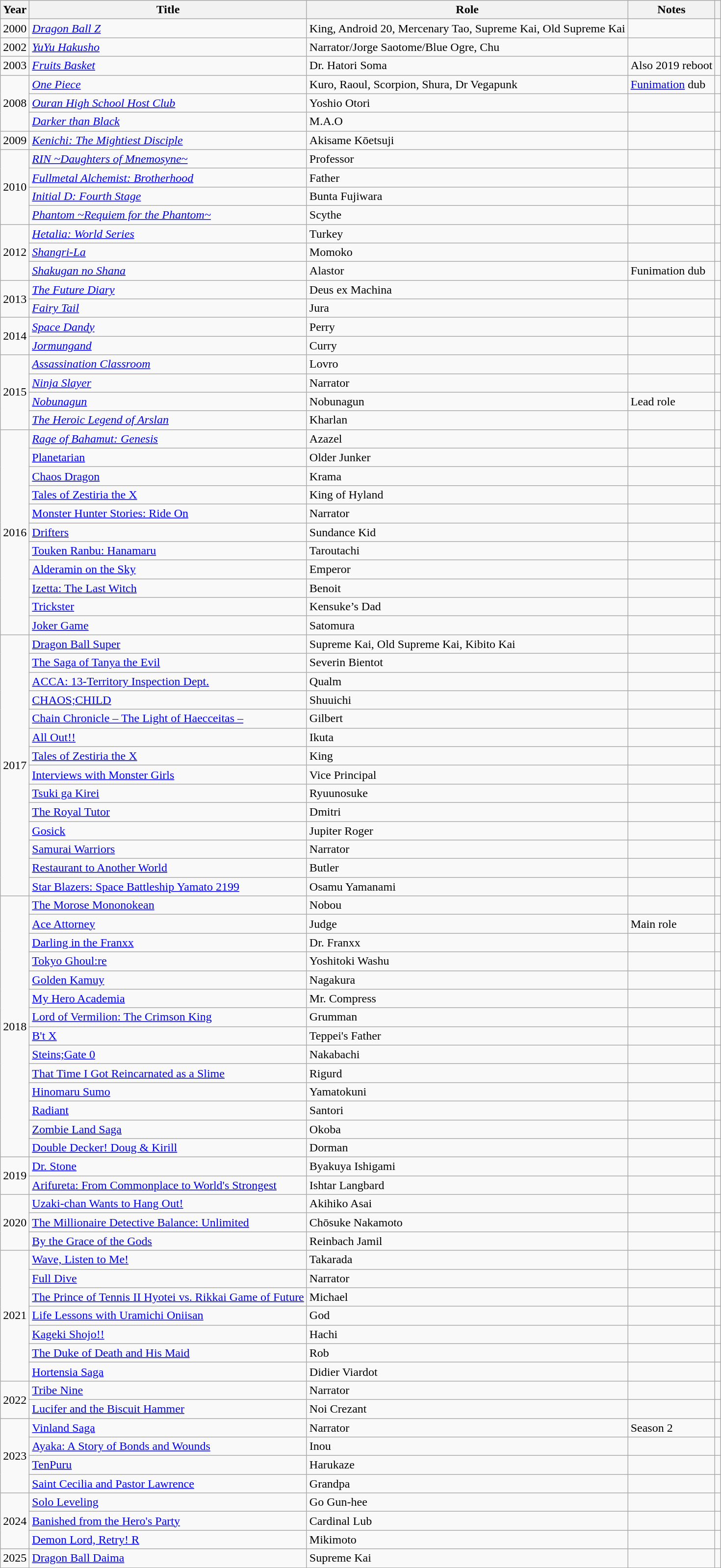<table class="wikitable sortable plainrowheaders">
<tr>
<th>Year</th>
<th>Title</th>
<th>Role</th>
<th class="unsortable">Notes</th>
<th class="unsortable"></th>
</tr>
<tr>
<td>2000</td>
<td><em><a href='#'>Dragon Ball Z</a></em></td>
<td>King, Android 20, Mercenary Tao, Supreme Kai, Old Supreme Kai</td>
<td></td>
<td></td>
</tr>
<tr>
<td>2002</td>
<td><em><a href='#'>YuYu Hakusho</a></em></td>
<td>Narrator/Jorge Saotome/Blue Ogre, Chu</td>
<td></td>
</tr>
<tr>
<td>2003</td>
<td><em><a href='#'>Fruits Basket</a></em></td>
<td>Dr. Hatori Soma</td>
<td>Also 2019 reboot</td>
<td></td>
</tr>
<tr>
<td rowspan="3">2008</td>
<td><em><a href='#'>One Piece</a></em></td>
<td>Kuro, Raoul, Scorpion, Shura, Dr Vegapunk</td>
<td><a href='#'>Funimation</a> dub</td>
<td></td>
</tr>
<tr>
<td><em><a href='#'>Ouran High School Host Club</a></em></td>
<td>Yoshio Otori</td>
<td></td>
<td></td>
</tr>
<tr>
<td><em><a href='#'>Darker than Black</a></em></td>
<td>M.A.O</td>
<td></td>
<td></td>
</tr>
<tr>
<td>2009</td>
<td><em><a href='#'>Kenichi: The Mightiest Disciple</a></em></td>
<td>Akisame Kōetsuji</td>
<td></td>
<td></td>
</tr>
<tr>
<td rowspan="4">2010</td>
<td><em><a href='#'>RIN ~Daughters of Mnemosyne~</a></em></td>
<td>Professor</td>
<td></td>
<td></td>
</tr>
<tr>
<td><em><a href='#'>Fullmetal Alchemist: Brotherhood</a></em></td>
<td>Father</td>
<td></td>
<td></td>
</tr>
<tr>
<td><em><a href='#'>Initial D: Fourth Stage</a></em></td>
<td>Bunta Fujiwara</td>
<td></td>
<td></td>
</tr>
<tr>
<td><em><a href='#'>Phantom ~Requiem for the Phantom~</a></em></td>
<td>Scythe</td>
<td></td>
<td></td>
</tr>
<tr>
<td rowspan="3">2012</td>
<td><em><a href='#'>Hetalia: World Series</a></em></td>
<td>Turkey</td>
<td></td>
<td></td>
</tr>
<tr>
<td><em><a href='#'>Shangri-La</a></em></td>
<td>Momoko</td>
<td></td>
<td></td>
</tr>
<tr>
<td><em><a href='#'>Shakugan no Shana</a></em></td>
<td>Alastor</td>
<td>Funimation dub</td>
<td></td>
</tr>
<tr>
<td rowspan="2">2013</td>
<td><em><a href='#'>The Future Diary</a></em></td>
<td>Deus ex Machina</td>
<td></td>
<td></td>
</tr>
<tr>
<td><em><a href='#'>Fairy Tail</a></em></td>
<td>Jura</td>
<td></td>
<td></td>
</tr>
<tr>
<td rowspan="2">2014</td>
<td><em><a href='#'>Space Dandy</a></em></td>
<td>Perry</td>
<td></td>
<td></td>
</tr>
<tr>
<td><em><a href='#'>Jormungand</a></em></td>
<td>Curry</td>
<td></td>
<td></td>
</tr>
<tr>
<td rowspan="4">2015</td>
<td><em><a href='#'>Assassination Classroom</a></em></td>
<td>Lovro</td>
<td></td>
<td></td>
</tr>
<tr>
<td><em><a href='#'>Ninja Slayer</a></em></td>
<td>Narrator</td>
<td></td>
<td></td>
</tr>
<tr>
<td><em><a href='#'>Nobunagun</a></em></td>
<td>Nobunagun</td>
<td>Lead role</td>
<td></td>
</tr>
<tr>
<td><em><a href='#'>The Heroic Legend of Arslan</a></em></td>
<td>Kharlan</td>
<td></td>
<td></td>
</tr>
<tr>
<td rowspan="11">2016</td>
<td><em><a href='#'>Rage of Bahamut: Genesis</a></td>
<td>Azazel</td>
<td></td>
<td></td>
</tr>
<tr>
<td></em><a href='#'>Planetarian</a><em></td>
<td>Older Junker</td>
<td></td>
<td></td>
</tr>
<tr>
<td></em><a href='#'>Chaos Dragon</a><em></td>
<td>Krama</td>
<td></td>
<td></td>
</tr>
<tr>
<td></em><a href='#'>Tales of Zestiria the X</a><em></td>
<td>King of Hyland</td>
<td></td>
<td></td>
</tr>
<tr>
<td></em><a href='#'>Monster Hunter Stories: Ride On</a><em></td>
<td>Narrator</td>
<td></td>
<td></td>
</tr>
<tr>
<td></em><a href='#'>Drifters</a><em></td>
<td>Sundance Kid</td>
<td></td>
<td></td>
</tr>
<tr>
<td></em><a href='#'>Touken Ranbu: Hanamaru</a><em></td>
<td>Taroutachi</td>
<td></td>
<td></td>
</tr>
<tr>
<td></em><a href='#'>Alderamin on the Sky</a><em></td>
<td>Emperor</td>
<td></td>
<td></td>
</tr>
<tr>
<td></em><a href='#'>Izetta: The Last Witch</a><em></td>
<td>Benoit</td>
<td></td>
<td></td>
</tr>
<tr>
<td></em><a href='#'>Trickster</a><em></td>
<td>Kensuke’s Dad</td>
<td></td>
<td></td>
</tr>
<tr>
<td></em><a href='#'>Joker Game</a><em></td>
<td>Satomura</td>
<td></td>
<td></td>
</tr>
<tr>
<td rowspan="14">2017</td>
<td></em><a href='#'>Dragon Ball Super</a><em></td>
<td>Supreme Kai, Old Supreme Kai, Kibito Kai</td>
<td></td>
<td></td>
</tr>
<tr>
<td></em><a href='#'>The Saga of Tanya the Evil</a><em></td>
<td>Severin Bientot</td>
<td></td>
<td></td>
</tr>
<tr>
<td></em><a href='#'>ACCA: 13-Territory Inspection Dept.</a><em></td>
<td>Qualm</td>
<td></td>
<td></td>
</tr>
<tr>
<td></em><a href='#'>CHAOS;CHILD</a><em></td>
<td>Shuuichi</td>
<td></td>
<td></td>
</tr>
<tr>
<td></em><a href='#'>Chain Chronicle – The Light of Haecceitas –</a><em></td>
<td>Gilbert</td>
<td></td>
<td></td>
</tr>
<tr>
<td></em><a href='#'>All Out!!</a><em></td>
<td>Ikuta</td>
<td></td>
<td></td>
</tr>
<tr>
<td></em><a href='#'>Tales of Zestiria the X</a><em></td>
<td>King</td>
<td></td>
<td></td>
</tr>
<tr>
<td></em><a href='#'>Interviews with Monster Girls</a><em></td>
<td>Vice Principal</td>
<td></td>
<td></td>
</tr>
<tr>
<td></em><a href='#'>Tsuki ga Kirei</a><em></td>
<td>Ryuunosuke</td>
<td></td>
<td></td>
</tr>
<tr>
<td></em><a href='#'>The Royal Tutor</a><em></td>
<td>Dmitri</td>
<td></td>
<td></td>
</tr>
<tr>
<td></em><a href='#'>Gosick</a><em></td>
<td>Jupiter Roger</td>
<td></td>
<td></td>
</tr>
<tr>
<td></em><a href='#'>Samurai Warriors</a><em></td>
<td>Narrator</td>
<td></td>
<td></td>
</tr>
<tr>
<td></em><a href='#'>Restaurant to Another World</a><em></td>
<td>Butler</td>
<td></td>
<td></td>
</tr>
<tr>
<td></em><a href='#'>Star Blazers: Space Battleship Yamato 2199</a><em></td>
<td>Osamu Yamanami</td>
<td></td>
<td></td>
</tr>
<tr>
<td rowspan="14">2018</td>
<td></em><a href='#'>The Morose Mononokean</a><em></td>
<td>Nobou</td>
<td></td>
<td></td>
</tr>
<tr>
<td></em><a href='#'>Ace Attorney</a><em></td>
<td>Judge</td>
<td>Main role</td>
<td></td>
</tr>
<tr>
<td></em><a href='#'>Darling in the Franxx</a><em></td>
<td>Dr. Franxx</td>
<td></td>
<td></td>
</tr>
<tr>
<td></em><a href='#'>Tokyo Ghoul:re</a><em></td>
<td>Yoshitoki Washu</td>
<td></td>
<td></td>
</tr>
<tr>
<td></em><a href='#'>Golden Kamuy</a><em></td>
<td>Nagakura</td>
<td></td>
<td></td>
</tr>
<tr>
<td></em><a href='#'>My Hero Academia</a><em></td>
<td>Mr. Compress</td>
<td></td>
<td></td>
</tr>
<tr>
<td></em><a href='#'>Lord of Vermilion: The Crimson King</a><em></td>
<td>Grumman</td>
<td></td>
<td></td>
</tr>
<tr>
<td></em><a href='#'>B't X</a><em></td>
<td>Teppei's Father</td>
<td></td>
<td></td>
</tr>
<tr>
<td></em><a href='#'>Steins;Gate 0</a><em></td>
<td>Nakabachi</td>
<td></td>
<td></td>
</tr>
<tr>
<td></em><a href='#'>That Time I Got Reincarnated as a Slime</a><em></td>
<td>Rigurd</td>
<td></td>
<td></td>
</tr>
<tr>
<td></em><a href='#'>Hinomaru Sumo</a><em></td>
<td>Yamatokuni</td>
<td></td>
<td></td>
</tr>
<tr>
<td></em><a href='#'>Radiant</a><em></td>
<td>Santori</td>
<td></td>
<td></td>
</tr>
<tr>
<td></em><a href='#'>Zombie Land Saga</a><em></td>
<td>Okoba</td>
<td></td>
<td></td>
</tr>
<tr>
<td></em><a href='#'>Double Decker! Doug & Kirill</a><em></td>
<td>Dorman</td>
<td></td>
<td></td>
</tr>
<tr>
<td rowspan="2">2019</td>
<td></em><a href='#'>Dr. Stone</a><em></td>
<td>Byakuya Ishigami</td>
<td></td>
<td></td>
</tr>
<tr>
<td></em><a href='#'>Arifureta: From Commonplace to World's Strongest</a><em></td>
<td>Ishtar Langbard</td>
<td></td>
<td></td>
</tr>
<tr>
<td rowspan="3">2020</td>
<td></em><a href='#'>Uzaki-chan Wants to Hang Out!</a><em></td>
<td>Akihiko Asai</td>
<td></td>
<td></td>
</tr>
<tr>
<td></em><a href='#'>The Millionaire Detective Balance: Unlimited</a><em></td>
<td>Chōsuke Nakamoto</td>
<td></td>
<td></td>
</tr>
<tr>
<td></em><a href='#'>By the Grace of the Gods</a><em></td>
<td>Reinbach Jamil</td>
<td></td>
<td></td>
</tr>
<tr>
<td rowspan="7">2021</td>
<td></em><a href='#'>Wave, Listen to Me!</a><em></td>
<td>Takarada</td>
<td></td>
<td></td>
</tr>
<tr>
<td></em><a href='#'>Full Dive</a><em></td>
<td>Narrator</td>
<td></td>
<td></td>
</tr>
<tr>
<td></em><a href='#'>The Prince of Tennis II Hyotei vs. Rikkai Game of Future</a><em></td>
<td>Michael</td>
<td></td>
<td></td>
</tr>
<tr>
<td></em><a href='#'>Life Lessons with Uramichi Oniisan</a><em></td>
<td>God</td>
<td></td>
<td></td>
</tr>
<tr>
<td></em><a href='#'>Kageki Shojo!!</a><em></td>
<td>Hachi</td>
<td></td>
<td></td>
</tr>
<tr>
<td></em><a href='#'>The Duke of Death and His Maid</a><em></td>
<td>Rob</td>
<td></td>
<td></td>
</tr>
<tr>
<td></em><a href='#'>Hortensia Saga</a><em></td>
<td>Didier Viardot</td>
<td></td>
<td></td>
</tr>
<tr>
<td rowspan="2">2022</td>
<td></em><a href='#'>Tribe Nine</a><em></td>
<td>Narrator</td>
<td></td>
<td></td>
</tr>
<tr>
<td></em><a href='#'>Lucifer and the Biscuit Hammer</a><em></td>
<td>Noi Crezant</td>
<td></td>
<td></td>
</tr>
<tr>
<td rowspan="4">2023</td>
<td></em><a href='#'>Vinland Saga</a><em></td>
<td>Narrator</td>
<td>Season 2</td>
<td></td>
</tr>
<tr>
<td></em><a href='#'>Ayaka: A Story of Bonds and Wounds</a><em></td>
<td>Inou</td>
<td></td>
<td></td>
</tr>
<tr>
<td></em><a href='#'>TenPuru</a><em></td>
<td>Harukaze</td>
<td></td>
<td></td>
</tr>
<tr>
<td></em><a href='#'>Saint Cecilia and Pastor Lawrence</a><em></td>
<td>Grandpa</td>
<td></td>
<td></td>
</tr>
<tr>
<td rowspan="3">2024</td>
<td></em><a href='#'>Solo Leveling</a><em></td>
<td>Go Gun-hee</td>
<td></td>
<td></td>
</tr>
<tr>
<td></em><a href='#'>Banished from the Hero's Party</a><em></td>
<td>Cardinal Lub</td>
<td></td>
<td></td>
</tr>
<tr>
<td></em><a href='#'>Demon Lord, Retry! R</a><em></td>
<td>Mikimoto</td>
<td></td>
<td></td>
</tr>
<tr>
<td>2025</td>
<td></em><a href='#'>Dragon Ball Daima</a><em></td>
<td>Supreme Kai</td>
<td></td>
<td></td>
</tr>
</table>
